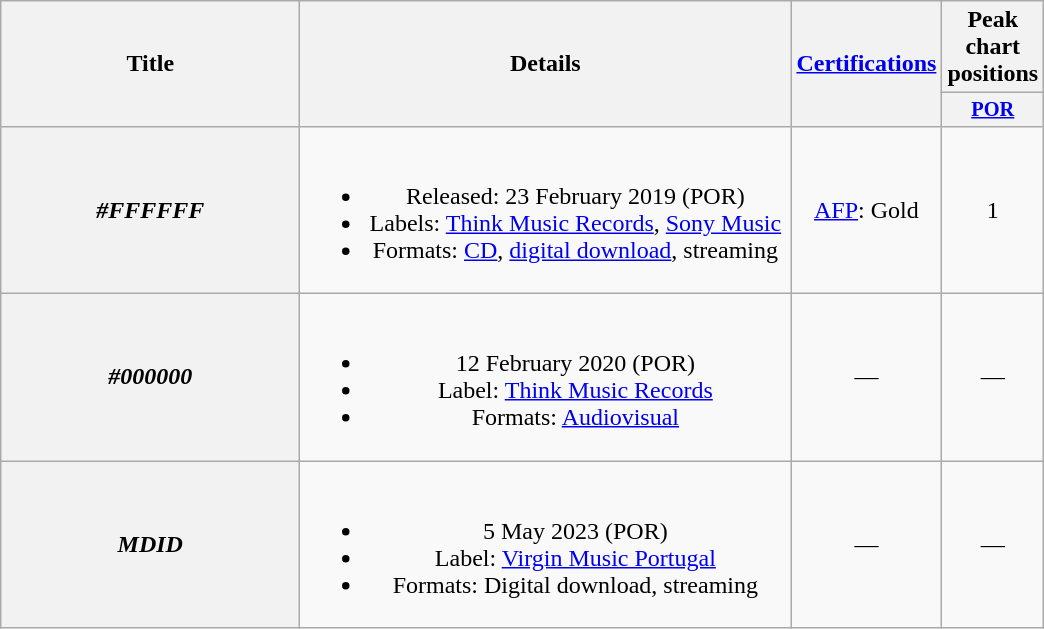<table class="wikitable plainrowheaders" style="text-align:center;">
<tr>
<th rowspan="2" scope="col" style="width:12em;">Title</th>
<th rowspan="2" scope="col" style="width:20em;">Details</th>
<th rowspan="2" scope="col"><a href='#'>Certifications</a></th>
<th colspan="1" scope="col">Peak chart positions</th>
</tr>
<tr>
<th scope="col" style="width:3em;font-size:85%;"><a href='#'>POR</a><br></th>
</tr>
<tr>
<th scope="row"><em>#FFFFFF</em></th>
<td><br><ul><li>Released: 23 February 2019 <span>(POR)</span></li><li>Labels: <a href='#'>Think Music Records</a>, <a href='#'>Sony Music</a></li><li>Formats: <a href='#'>CD</a>, <a href='#'>digital download</a>, streaming</li></ul></td>
<td><a href='#'>AFP</a>: Gold</td>
<td>1</td>
</tr>
<tr>
<th scope="row"><em>#000000</em></th>
<td><br><ul><li>12 February 2020 <span>(POR)</span></li><li>Label: <a href='#'>Think Music Records</a></li><li>Formats: <a href='#'>Audiovisual</a></li></ul></td>
<td>—</td>
<td>—</td>
</tr>
<tr>
<th scope="row"><em>MDID</em></th>
<td><br><ul><li>5 May 2023 <span>(POR)</span></li><li>Label: <a href='#'>Virgin Music Portugal</a></li><li>Formats: Digital download, streaming</li></ul></td>
<td>—</td>
<td>—</td>
</tr>
</table>
